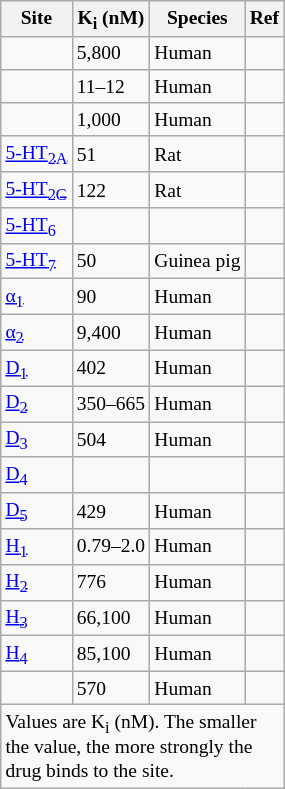<table class="wikitable floatright" style="font-size:small;">
<tr>
<th>Site</th>
<th>K<sub>i</sub> (nM)</th>
<th>Species</th>
<th>Ref</th>
</tr>
<tr>
<td></td>
<td>5,800</td>
<td>Human</td>
<td></td>
</tr>
<tr>
<td></td>
<td>11–12</td>
<td>Human</td>
<td></td>
</tr>
<tr>
<td></td>
<td>1,000</td>
<td>Human</td>
<td></td>
</tr>
<tr>
<td><a href='#'>5-HT<sub>2A</sub></a></td>
<td>51</td>
<td>Rat</td>
<td></td>
</tr>
<tr>
<td><a href='#'>5-HT<sub>2C</sub></a></td>
<td>122</td>
<td>Rat</td>
<td></td>
</tr>
<tr>
<td><a href='#'>5-HT<sub>6</sub></a></td>
<td></td>
<td></td>
<td></td>
</tr>
<tr>
<td><a href='#'>5-HT<sub>7</sub></a></td>
<td>50</td>
<td>Guinea pig</td>
<td></td>
</tr>
<tr>
<td><a href='#'>α<sub>1</sub></a></td>
<td>90</td>
<td>Human</td>
<td></td>
</tr>
<tr>
<td><a href='#'>α<sub>2</sub></a></td>
<td>9,400</td>
<td>Human</td>
<td></td>
</tr>
<tr>
<td><a href='#'>D<sub>1</sub></a></td>
<td>402</td>
<td>Human</td>
<td></td>
</tr>
<tr>
<td><a href='#'>D<sub>2</sub></a></td>
<td>350–665</td>
<td>Human</td>
<td></td>
</tr>
<tr>
<td><a href='#'>D<sub>3</sub></a></td>
<td>504</td>
<td>Human</td>
<td></td>
</tr>
<tr>
<td><a href='#'>D<sub>4</sub></a></td>
<td></td>
<td></td>
<td></td>
</tr>
<tr>
<td><a href='#'>D<sub>5</sub></a></td>
<td>429</td>
<td>Human</td>
<td></td>
</tr>
<tr>
<td><a href='#'>H<sub>1</sub></a></td>
<td>0.79–2.0</td>
<td>Human</td>
<td></td>
</tr>
<tr>
<td><a href='#'>H<sub>2</sub></a></td>
<td>776</td>
<td>Human</td>
<td></td>
</tr>
<tr>
<td><a href='#'>H<sub>3</sub></a></td>
<td>66,100</td>
<td>Human</td>
<td></td>
</tr>
<tr>
<td><a href='#'>H<sub>4</sub></a></td>
<td>85,100</td>
<td>Human</td>
<td></td>
</tr>
<tr>
<td></td>
<td>570</td>
<td>Human</td>
<td></td>
</tr>
<tr class="sortbottom">
<td colspan="5" style="width: 1px;">Values are K<sub>i</sub> (nM). The smaller the value, the more strongly the drug binds to the site.</td>
</tr>
</table>
